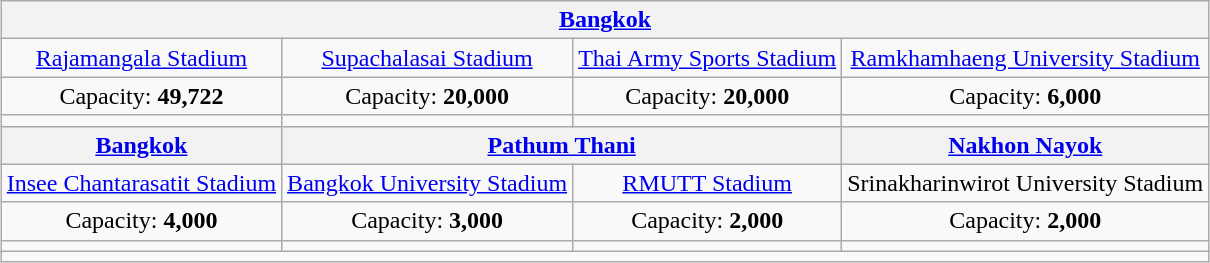<table class="wikitable" style="text-align:center;margin: auto">
<tr>
<th colspan=4><a href='#'>Bangkok</a></th>
</tr>
<tr>
<td><a href='#'>Rajamangala Stadium</a></td>
<td><a href='#'>Supachalasai Stadium</a></td>
<td><a href='#'>Thai Army Sports Stadium</a></td>
<td><a href='#'>Ramkhamhaeng University Stadium</a></td>
</tr>
<tr>
<td>Capacity: <strong>49,722</strong></td>
<td>Capacity: <strong>20,000</strong></td>
<td>Capacity: <strong>20,000</strong></td>
<td>Capacity: <strong>6,000</strong></td>
</tr>
<tr>
<td></td>
<td></td>
<td></td>
<td></td>
</tr>
<tr>
<th><a href='#'>Bangkok</a></th>
<th colspan=2><a href='#'>Pathum Thani</a></th>
<th><a href='#'>Nakhon Nayok</a></th>
</tr>
<tr>
<td><a href='#'>Insee Chantarasatit Stadium</a></td>
<td><a href='#'>Bangkok University Stadium</a></td>
<td><a href='#'>RMUTT Stadium</a></td>
<td>Srinakharinwirot University Stadium</td>
</tr>
<tr>
<td>Capacity: <strong>4,000</strong></td>
<td>Capacity: <strong>3,000</strong></td>
<td>Capacity: <strong>2,000</strong></td>
<td>Capacity: <strong>2,000</strong></td>
</tr>
<tr>
<td></td>
<td></td>
<td></td>
<td></td>
</tr>
<tr>
<td rowspan=2 colspan=4></td>
</tr>
</table>
